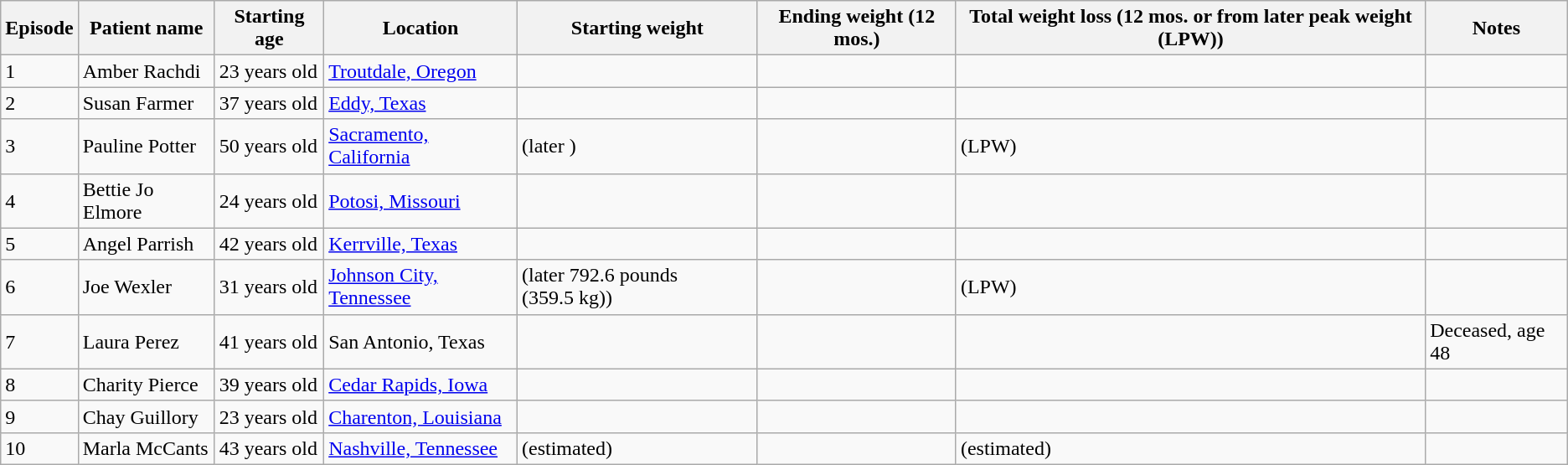<table class="wikitable sortable ">
<tr>
<th>Episode</th>
<th>Patient name</th>
<th>Starting age</th>
<th>Location</th>
<th>Starting weight</th>
<th>Ending weight (12 mos.)</th>
<th>Total weight loss (12 mos. or from later peak weight (LPW))</th>
<th>Notes</th>
</tr>
<tr>
<td>1</td>
<td>Amber Rachdi</td>
<td>23 years old</td>
<td><a href='#'>Troutdale, Oregon</a></td>
<td></td>
<td></td>
<td></td>
<td></td>
</tr>
<tr>
<td>2</td>
<td>Susan Farmer</td>
<td>37 years old</td>
<td><a href='#'>Eddy, Texas</a></td>
<td></td>
<td></td>
<td></td>
<td></td>
</tr>
<tr>
<td>3</td>
<td>Pauline Potter</td>
<td>50 years old</td>
<td><a href='#'>Sacramento, California</a></td>
<td> (later )</td>
<td></td>
<td> (LPW)</td>
<td></td>
</tr>
<tr>
<td>4</td>
<td>Bettie Jo Elmore</td>
<td>24 years old</td>
<td><a href='#'>Potosi, Missouri</a></td>
<td></td>
<td></td>
<td></td>
<td></td>
</tr>
<tr>
<td>5</td>
<td>Angel Parrish</td>
<td>42 years old</td>
<td><a href='#'>Kerrville, Texas</a></td>
<td></td>
<td></td>
<td></td>
<td></td>
</tr>
<tr>
<td>6</td>
<td>Joe Wexler</td>
<td>31 years old</td>
<td><a href='#'>Johnson City, Tennessee</a></td>
<td> (later 792.6 pounds (359.5 kg))</td>
<td></td>
<td> (LPW)</td>
<td></td>
</tr>
<tr>
<td>7</td>
<td>Laura Perez</td>
<td>41 years old</td>
<td>San Antonio, Texas</td>
<td></td>
<td></td>
<td></td>
<td>Deceased, age 48</td>
</tr>
<tr>
<td>8</td>
<td>Charity Pierce</td>
<td>39 years old</td>
<td><a href='#'>Cedar Rapids, Iowa</a></td>
<td></td>
<td></td>
<td></td>
<td></td>
</tr>
<tr>
<td>9</td>
<td>Chay Guillory</td>
<td>23 years old</td>
<td><a href='#'>Charenton, Louisiana</a></td>
<td></td>
<td></td>
<td></td>
<td></td>
</tr>
<tr>
<td>10</td>
<td>Marla McCants</td>
<td>43 years old</td>
<td><a href='#'>Nashville, Tennessee</a></td>
<td> (estimated)</td>
<td></td>
<td> (estimated)</td>
<td></td>
</tr>
</table>
